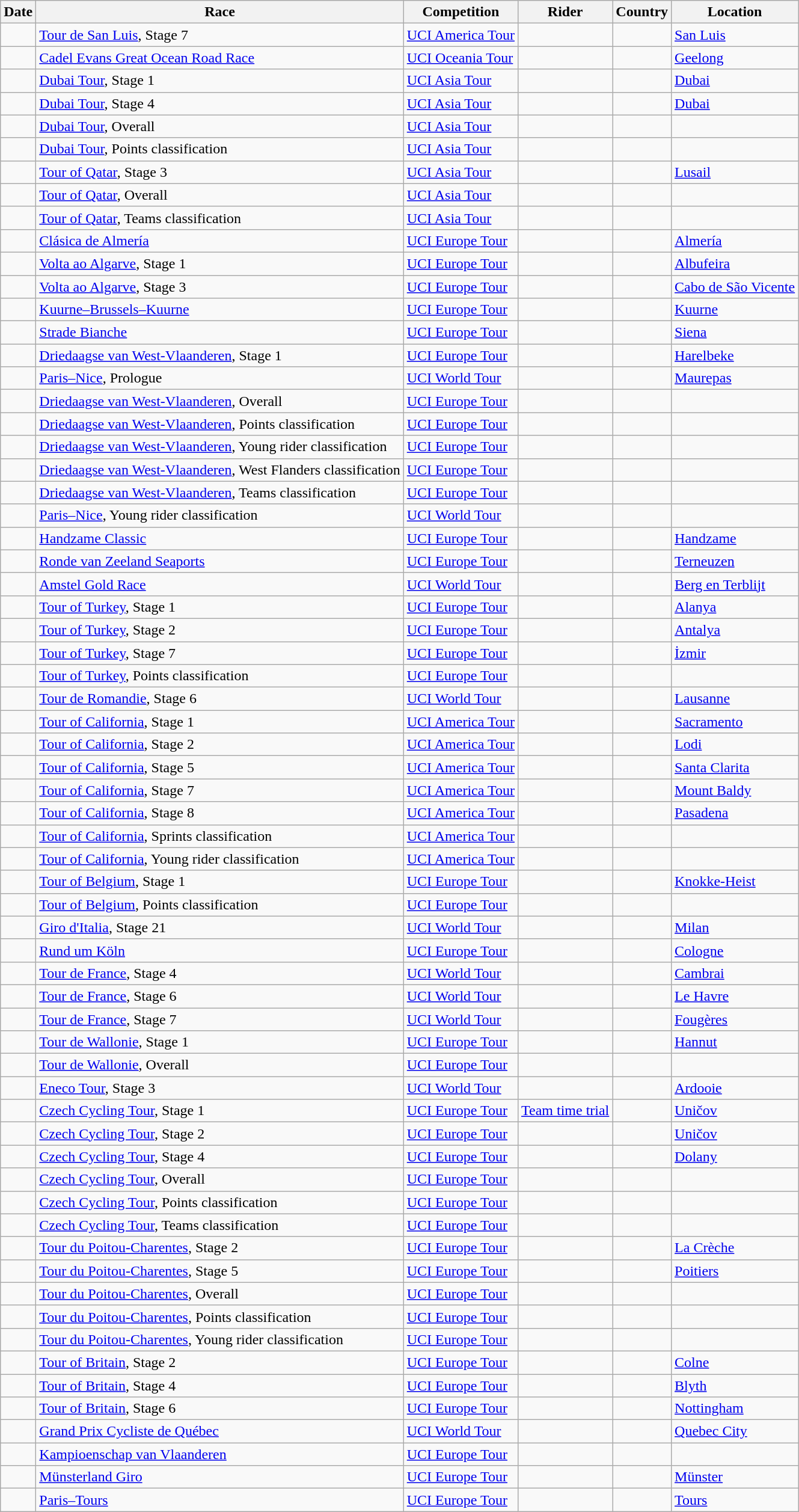<table class="wikitable sortable">
<tr>
<th>Date</th>
<th>Race</th>
<th>Competition</th>
<th>Rider</th>
<th>Country</th>
<th>Location</th>
</tr>
<tr>
<td></td>
<td><a href='#'>Tour de San Luis</a>, Stage 7</td>
<td><a href='#'>UCI America Tour</a></td>
<td></td>
<td></td>
<td><a href='#'>San Luis</a></td>
</tr>
<tr>
<td></td>
<td><a href='#'>Cadel Evans Great Ocean Road Race</a></td>
<td><a href='#'>UCI Oceania Tour</a></td>
<td></td>
<td></td>
<td><a href='#'>Geelong</a></td>
</tr>
<tr>
<td></td>
<td><a href='#'>Dubai Tour</a>, Stage 1</td>
<td><a href='#'>UCI Asia Tour</a></td>
<td></td>
<td></td>
<td><a href='#'>Dubai</a></td>
</tr>
<tr>
<td></td>
<td><a href='#'>Dubai Tour</a>, Stage 4</td>
<td><a href='#'>UCI Asia Tour</a></td>
<td></td>
<td></td>
<td><a href='#'>Dubai</a></td>
</tr>
<tr>
<td></td>
<td><a href='#'>Dubai Tour</a>, Overall</td>
<td><a href='#'>UCI Asia Tour</a></td>
<td></td>
<td></td>
<td></td>
</tr>
<tr>
<td></td>
<td><a href='#'>Dubai Tour</a>, Points classification</td>
<td><a href='#'>UCI Asia Tour</a></td>
<td></td>
<td></td>
<td></td>
</tr>
<tr>
<td></td>
<td><a href='#'>Tour of Qatar</a>, Stage 3</td>
<td><a href='#'>UCI Asia Tour</a></td>
<td></td>
<td></td>
<td><a href='#'>Lusail</a></td>
</tr>
<tr>
<td></td>
<td><a href='#'>Tour of Qatar</a>, Overall</td>
<td><a href='#'>UCI Asia Tour</a></td>
<td></td>
<td></td>
<td></td>
</tr>
<tr>
<td></td>
<td><a href='#'>Tour of Qatar</a>, Teams classification</td>
<td><a href='#'>UCI Asia Tour</a></td>
<td align="center"></td>
<td></td>
<td></td>
</tr>
<tr>
<td></td>
<td><a href='#'>Clásica de Almería</a></td>
<td><a href='#'>UCI Europe Tour</a></td>
<td></td>
<td></td>
<td><a href='#'>Almería</a></td>
</tr>
<tr>
<td></td>
<td><a href='#'>Volta ao Algarve</a>, Stage 1</td>
<td><a href='#'>UCI Europe Tour</a></td>
<td></td>
<td></td>
<td><a href='#'>Albufeira</a></td>
</tr>
<tr>
<td></td>
<td><a href='#'>Volta ao Algarve</a>, Stage 3</td>
<td><a href='#'>UCI Europe Tour</a></td>
<td></td>
<td></td>
<td><a href='#'>Cabo de São Vicente</a></td>
</tr>
<tr>
<td></td>
<td><a href='#'>Kuurne–Brussels–Kuurne</a></td>
<td><a href='#'>UCI Europe Tour</a></td>
<td></td>
<td></td>
<td><a href='#'>Kuurne</a></td>
</tr>
<tr>
<td></td>
<td><a href='#'>Strade Bianche</a></td>
<td><a href='#'>UCI Europe Tour</a></td>
<td></td>
<td></td>
<td><a href='#'>Siena</a></td>
</tr>
<tr>
<td></td>
<td><a href='#'>Driedaagse van West-Vlaanderen</a>, Stage 1</td>
<td><a href='#'>UCI Europe Tour</a></td>
<td></td>
<td></td>
<td><a href='#'>Harelbeke</a></td>
</tr>
<tr>
<td></td>
<td><a href='#'>Paris–Nice</a>, Prologue</td>
<td><a href='#'>UCI World Tour</a></td>
<td></td>
<td></td>
<td><a href='#'>Maurepas</a></td>
</tr>
<tr>
<td></td>
<td><a href='#'>Driedaagse van West-Vlaanderen</a>, Overall</td>
<td><a href='#'>UCI Europe Tour</a></td>
<td></td>
<td></td>
<td></td>
</tr>
<tr>
<td></td>
<td><a href='#'>Driedaagse van West-Vlaanderen</a>, Points classification</td>
<td><a href='#'>UCI Europe Tour</a></td>
<td></td>
<td></td>
<td></td>
</tr>
<tr>
<td></td>
<td><a href='#'>Driedaagse van West-Vlaanderen</a>, Young rider classification</td>
<td><a href='#'>UCI Europe Tour</a></td>
<td></td>
<td></td>
<td></td>
</tr>
<tr>
<td></td>
<td><a href='#'>Driedaagse van West-Vlaanderen</a>, West Flanders classification</td>
<td><a href='#'>UCI Europe Tour</a></td>
<td></td>
<td></td>
<td></td>
</tr>
<tr>
<td></td>
<td><a href='#'>Driedaagse van West-Vlaanderen</a>, Teams classification</td>
<td><a href='#'>UCI Europe Tour</a></td>
<td align="center"></td>
<td></td>
<td></td>
</tr>
<tr>
<td></td>
<td><a href='#'>Paris–Nice</a>, Young rider classification</td>
<td><a href='#'>UCI World Tour</a></td>
<td></td>
<td></td>
<td></td>
</tr>
<tr>
<td></td>
<td><a href='#'>Handzame Classic</a></td>
<td><a href='#'>UCI Europe Tour</a></td>
<td></td>
<td></td>
<td><a href='#'>Handzame</a></td>
</tr>
<tr>
<td></td>
<td><a href='#'>Ronde van Zeeland Seaports</a></td>
<td><a href='#'>UCI Europe Tour</a></td>
<td></td>
<td></td>
<td><a href='#'>Terneuzen</a></td>
</tr>
<tr>
<td></td>
<td><a href='#'>Amstel Gold Race</a></td>
<td><a href='#'>UCI World Tour</a></td>
<td></td>
<td></td>
<td><a href='#'>Berg en Terblijt</a></td>
</tr>
<tr>
<td></td>
<td><a href='#'>Tour of Turkey</a>, Stage 1</td>
<td><a href='#'>UCI Europe Tour</a></td>
<td></td>
<td></td>
<td><a href='#'>Alanya</a></td>
</tr>
<tr>
<td></td>
<td><a href='#'>Tour of Turkey</a>, Stage 2</td>
<td><a href='#'>UCI Europe Tour</a></td>
<td></td>
<td></td>
<td><a href='#'>Antalya</a></td>
</tr>
<tr>
<td></td>
<td><a href='#'>Tour of Turkey</a>, Stage 7</td>
<td><a href='#'>UCI Europe Tour</a></td>
<td></td>
<td></td>
<td><a href='#'>İzmir</a></td>
</tr>
<tr>
<td></td>
<td><a href='#'>Tour of Turkey</a>, Points classification</td>
<td><a href='#'>UCI Europe Tour</a></td>
<td></td>
<td></td>
<td></td>
</tr>
<tr>
<td></td>
<td><a href='#'>Tour de Romandie</a>, Stage 6</td>
<td><a href='#'>UCI World Tour</a></td>
<td></td>
<td></td>
<td><a href='#'>Lausanne</a></td>
</tr>
<tr>
<td></td>
<td><a href='#'>Tour of California</a>, Stage 1</td>
<td><a href='#'>UCI America Tour</a></td>
<td></td>
<td></td>
<td><a href='#'>Sacramento</a></td>
</tr>
<tr>
<td></td>
<td><a href='#'>Tour of California</a>, Stage 2</td>
<td><a href='#'>UCI America Tour</a></td>
<td></td>
<td></td>
<td><a href='#'>Lodi</a></td>
</tr>
<tr>
<td></td>
<td><a href='#'>Tour of California</a>, Stage 5</td>
<td><a href='#'>UCI America Tour</a></td>
<td></td>
<td></td>
<td><a href='#'>Santa Clarita</a></td>
</tr>
<tr>
<td></td>
<td><a href='#'>Tour of California</a>, Stage 7</td>
<td><a href='#'>UCI America Tour</a></td>
<td></td>
<td></td>
<td><a href='#'>Mount Baldy</a></td>
</tr>
<tr>
<td></td>
<td><a href='#'>Tour of California</a>, Stage 8</td>
<td><a href='#'>UCI America Tour</a></td>
<td></td>
<td></td>
<td><a href='#'>Pasadena</a></td>
</tr>
<tr>
<td></td>
<td><a href='#'>Tour of California</a>, Sprints classification</td>
<td><a href='#'>UCI America Tour</a></td>
<td></td>
<td></td>
<td></td>
</tr>
<tr>
<td></td>
<td><a href='#'>Tour of California</a>, Young rider classification</td>
<td><a href='#'>UCI America Tour</a></td>
<td></td>
<td></td>
<td></td>
</tr>
<tr>
<td></td>
<td><a href='#'>Tour of Belgium</a>, Stage 1</td>
<td><a href='#'>UCI Europe Tour</a></td>
<td></td>
<td></td>
<td><a href='#'>Knokke-Heist</a></td>
</tr>
<tr>
<td></td>
<td><a href='#'>Tour of Belgium</a>, Points classification</td>
<td><a href='#'>UCI Europe Tour</a></td>
<td></td>
<td></td>
<td></td>
</tr>
<tr>
<td></td>
<td><a href='#'>Giro d'Italia</a>, Stage 21</td>
<td><a href='#'>UCI World Tour</a></td>
<td></td>
<td></td>
<td><a href='#'>Milan</a></td>
</tr>
<tr>
<td></td>
<td><a href='#'>Rund um Köln</a></td>
<td><a href='#'>UCI Europe Tour</a></td>
<td></td>
<td></td>
<td><a href='#'>Cologne</a></td>
</tr>
<tr>
<td></td>
<td><a href='#'>Tour de France</a>, Stage 4</td>
<td><a href='#'>UCI World Tour</a></td>
<td></td>
<td></td>
<td><a href='#'>Cambrai</a></td>
</tr>
<tr>
<td></td>
<td><a href='#'>Tour de France</a>, Stage 6</td>
<td><a href='#'>UCI World Tour</a></td>
<td></td>
<td></td>
<td><a href='#'>Le Havre</a></td>
</tr>
<tr>
<td></td>
<td><a href='#'>Tour de France</a>, Stage 7</td>
<td><a href='#'>UCI World Tour</a></td>
<td></td>
<td></td>
<td><a href='#'>Fougères</a></td>
</tr>
<tr>
<td></td>
<td><a href='#'>Tour de Wallonie</a>, Stage 1</td>
<td><a href='#'>UCI Europe Tour</a></td>
<td></td>
<td></td>
<td><a href='#'>Hannut</a></td>
</tr>
<tr>
<td></td>
<td><a href='#'>Tour de Wallonie</a>, Overall</td>
<td><a href='#'>UCI Europe Tour</a></td>
<td></td>
<td></td>
<td></td>
</tr>
<tr>
<td></td>
<td><a href='#'>Eneco Tour</a>, Stage 3</td>
<td><a href='#'>UCI World Tour</a></td>
<td></td>
<td></td>
<td><a href='#'>Ardooie</a></td>
</tr>
<tr>
<td></td>
<td><a href='#'>Czech Cycling Tour</a>, Stage 1</td>
<td><a href='#'>UCI Europe Tour</a></td>
<td><a href='#'>Team time trial</a></td>
<td></td>
<td><a href='#'>Uničov</a></td>
</tr>
<tr>
<td></td>
<td><a href='#'>Czech Cycling Tour</a>, Stage 2</td>
<td><a href='#'>UCI Europe Tour</a></td>
<td></td>
<td></td>
<td><a href='#'>Uničov</a></td>
</tr>
<tr>
<td></td>
<td><a href='#'>Czech Cycling Tour</a>, Stage 4</td>
<td><a href='#'>UCI Europe Tour</a></td>
<td></td>
<td></td>
<td><a href='#'>Dolany</a></td>
</tr>
<tr>
<td></td>
<td><a href='#'>Czech Cycling Tour</a>, Overall</td>
<td><a href='#'>UCI Europe Tour</a></td>
<td></td>
<td></td>
<td></td>
</tr>
<tr>
<td></td>
<td><a href='#'>Czech Cycling Tour</a>, Points classification</td>
<td><a href='#'>UCI Europe Tour</a></td>
<td></td>
<td></td>
<td></td>
</tr>
<tr>
<td></td>
<td><a href='#'>Czech Cycling Tour</a>, Teams classification</td>
<td><a href='#'>UCI Europe Tour</a></td>
<td align="center"></td>
<td></td>
<td></td>
</tr>
<tr>
<td></td>
<td><a href='#'>Tour du Poitou-Charentes</a>, Stage 2</td>
<td><a href='#'>UCI Europe Tour</a></td>
<td></td>
<td></td>
<td><a href='#'>La Crèche</a></td>
</tr>
<tr>
<td></td>
<td><a href='#'>Tour du Poitou-Charentes</a>, Stage 5</td>
<td><a href='#'>UCI Europe Tour</a></td>
<td></td>
<td></td>
<td><a href='#'>Poitiers</a></td>
</tr>
<tr>
<td></td>
<td><a href='#'>Tour du Poitou-Charentes</a>, Overall</td>
<td><a href='#'>UCI Europe Tour</a></td>
<td></td>
<td></td>
<td></td>
</tr>
<tr>
<td></td>
<td><a href='#'>Tour du Poitou-Charentes</a>, Points classification</td>
<td><a href='#'>UCI Europe Tour</a></td>
<td></td>
<td></td>
<td></td>
</tr>
<tr>
<td></td>
<td><a href='#'>Tour du Poitou-Charentes</a>, Young rider classification</td>
<td><a href='#'>UCI Europe Tour</a></td>
<td></td>
<td></td>
<td></td>
</tr>
<tr>
<td></td>
<td><a href='#'>Tour of Britain</a>, Stage 2</td>
<td><a href='#'>UCI Europe Tour</a></td>
<td></td>
<td></td>
<td><a href='#'>Colne</a></td>
</tr>
<tr>
<td></td>
<td><a href='#'>Tour of Britain</a>, Stage 4</td>
<td><a href='#'>UCI Europe Tour</a></td>
<td></td>
<td></td>
<td><a href='#'>Blyth</a></td>
</tr>
<tr>
<td></td>
<td><a href='#'>Tour of Britain</a>, Stage 6</td>
<td><a href='#'>UCI Europe Tour</a></td>
<td></td>
<td></td>
<td><a href='#'>Nottingham</a></td>
</tr>
<tr>
<td></td>
<td><a href='#'>Grand Prix Cycliste de Québec</a></td>
<td><a href='#'>UCI World Tour</a></td>
<td></td>
<td></td>
<td><a href='#'>Quebec City</a></td>
</tr>
<tr>
<td></td>
<td><a href='#'>Kampioenschap van Vlaanderen</a></td>
<td><a href='#'>UCI Europe Tour</a></td>
<td></td>
<td></td>
<td></td>
</tr>
<tr>
<td></td>
<td><a href='#'>Münsterland Giro</a></td>
<td><a href='#'>UCI Europe Tour</a></td>
<td></td>
<td></td>
<td><a href='#'>Münster</a></td>
</tr>
<tr>
<td></td>
<td><a href='#'>Paris–Tours</a></td>
<td><a href='#'>UCI Europe Tour</a></td>
<td></td>
<td></td>
<td><a href='#'>Tours</a></td>
</tr>
</table>
